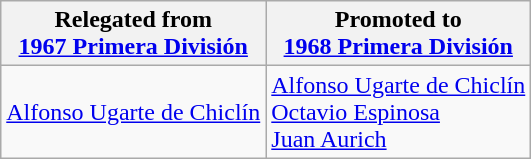<table class="wikitable">
<tr>
<th>Relegated from<br><a href='#'>1967 Primera División</a></th>
<th>Promoted to<br><a href='#'>1968 Primera División</a></th>
</tr>
<tr>
<td> <a href='#'>Alfonso Ugarte de Chiclín</a> </td>
<td> <a href='#'>Alfonso Ugarte de Chiclín</a> <br> <a href='#'>Octavio Espinosa</a> <br> <a href='#'>Juan Aurich</a> </td>
</tr>
</table>
